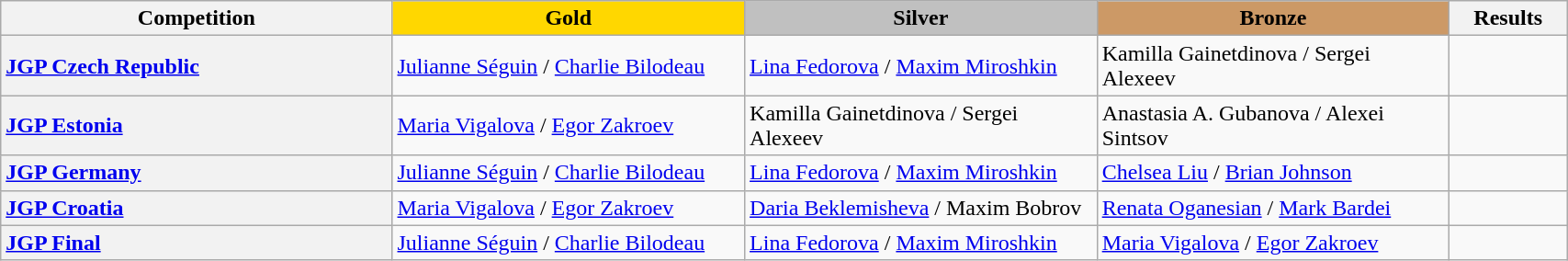<table class="wikitable unsortable" style="text-align:left; width:90%">
<tr>
<th scope="col" style="text-align:center; width:25%">Competition</th>
<td scope="col" style="text-align:center; width:22.5%; background:gold"><strong>Gold</strong></td>
<td scope="col" style="text-align:center; width:22.5%; background:silver"><strong>Silver</strong></td>
<td scope="col" style="text-align:center; width:22.5%; background:#c96"><strong>Bronze</strong></td>
<th scope="col" style="text-align:center; width:7.5%">Results</th>
</tr>
<tr>
<th scope="row" style="text-align:left"> <a href='#'>JGP Czech Republic</a></th>
<td> <a href='#'>Julianne Séguin</a> / <a href='#'>Charlie Bilodeau</a></td>
<td> <a href='#'>Lina Fedorova</a> / <a href='#'>Maxim Miroshkin</a></td>
<td> Kamilla Gainetdinova / Sergei Alexeev</td>
<td></td>
</tr>
<tr>
<th scope="row" style="text-align:left"> <a href='#'>JGP Estonia</a></th>
<td> <a href='#'>Maria Vigalova</a> / <a href='#'>Egor Zakroev</a></td>
<td> Kamilla Gainetdinova / Sergei Alexeev</td>
<td> Anastasia A. Gubanova / Alexei Sintsov</td>
<td></td>
</tr>
<tr>
<th scope="row" style="text-align:left"> <a href='#'>JGP Germany</a></th>
<td> <a href='#'>Julianne Séguin</a> / <a href='#'>Charlie Bilodeau</a></td>
<td> <a href='#'>Lina Fedorova</a> / <a href='#'>Maxim Miroshkin</a></td>
<td> <a href='#'>Chelsea Liu</a> / <a href='#'>Brian Johnson</a></td>
<td></td>
</tr>
<tr>
<th scope="row" style="text-align:left"> <a href='#'>JGP Croatia</a></th>
<td> <a href='#'>Maria Vigalova</a> / <a href='#'>Egor Zakroev</a></td>
<td> <a href='#'>Daria Beklemisheva</a> / Maxim Bobrov</td>
<td> <a href='#'>Renata Oganesian</a> / <a href='#'>Mark Bardei</a></td>
<td></td>
</tr>
<tr>
<th scope="row" style="text-align:left"> <a href='#'>JGP Final</a></th>
<td> <a href='#'>Julianne Séguin</a> / <a href='#'>Charlie Bilodeau</a></td>
<td> <a href='#'>Lina Fedorova</a> / <a href='#'>Maxim Miroshkin</a></td>
<td> <a href='#'>Maria Vigalova</a> / <a href='#'>Egor Zakroev</a></td>
<td></td>
</tr>
</table>
